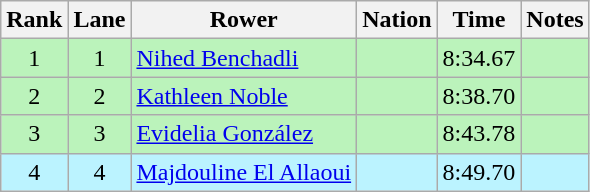<table class="wikitable sortable" style="text-align:center">
<tr>
<th>Rank</th>
<th>Lane</th>
<th>Rower</th>
<th>Nation</th>
<th>Time</th>
<th>Notes</th>
</tr>
<tr bgcolor="bbf3bb">
<td>1</td>
<td>1</td>
<td align=left><a href='#'>Nihed Benchadli</a></td>
<td align=left></td>
<td>8:34.67</td>
<td></td>
</tr>
<tr bgcolor="bbf3bb">
<td>2</td>
<td>2</td>
<td align=left><a href='#'>Kathleen Noble</a></td>
<td align=left></td>
<td>8:38.70</td>
<td></td>
</tr>
<tr bgcolor="bbf3bb">
<td>3</td>
<td>3</td>
<td align=left><a href='#'>Evidelia González</a></td>
<td align=left></td>
<td>8:43.78</td>
<td></td>
</tr>
<tr bgcolor="bbf3ff">
<td>4</td>
<td>4</td>
<td align=left><a href='#'>Majdouline El Allaoui</a></td>
<td align=left></td>
<td>8:49.70</td>
<td></td>
</tr>
</table>
